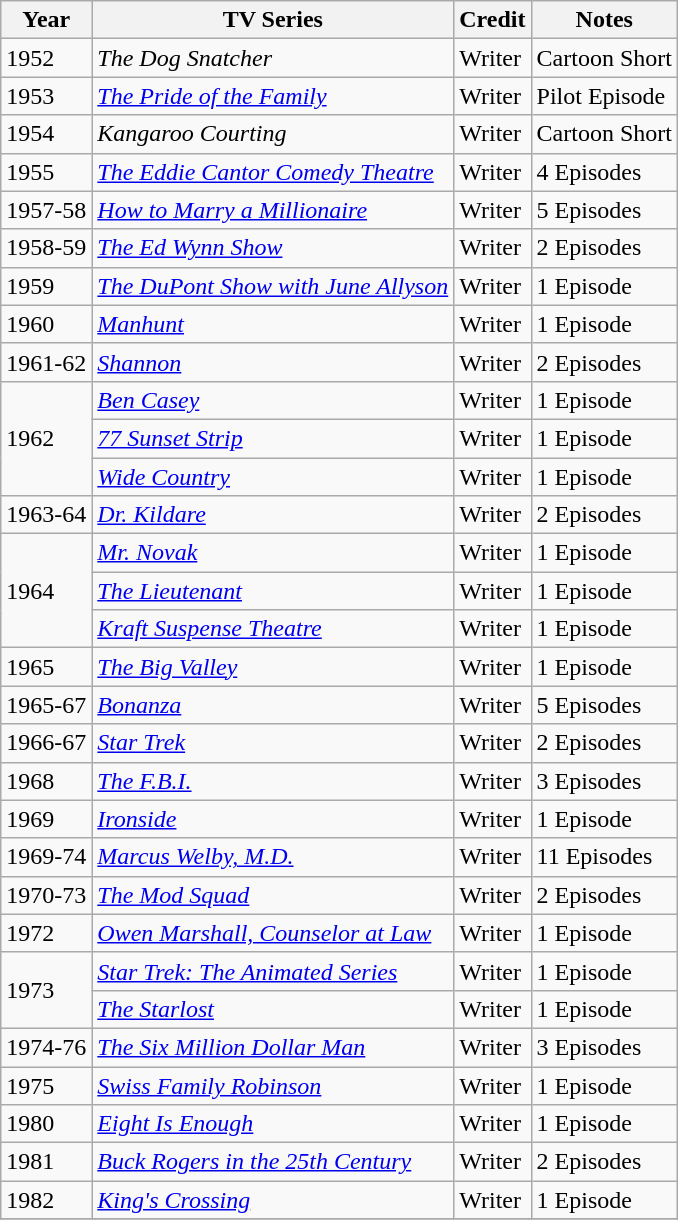<table class="wikitable">
<tr>
<th>Year</th>
<th>TV Series</th>
<th>Credit</th>
<th>Notes</th>
</tr>
<tr>
<td>1952</td>
<td><em>The Dog Snatcher</em></td>
<td>Writer</td>
<td>Cartoon Short</td>
</tr>
<tr>
<td>1953</td>
<td><em><a href='#'>The Pride of the Family</a></em></td>
<td>Writer</td>
<td>Pilot Episode</td>
</tr>
<tr>
<td>1954</td>
<td><em>Kangaroo Courting</em></td>
<td>Writer</td>
<td>Cartoon Short</td>
</tr>
<tr>
<td>1955</td>
<td><em><a href='#'>The Eddie Cantor Comedy Theatre</a></em></td>
<td>Writer</td>
<td>4 Episodes</td>
</tr>
<tr>
<td>1957-58</td>
<td><em><a href='#'>How to Marry a Millionaire</a></em></td>
<td>Writer</td>
<td>5 Episodes</td>
</tr>
<tr>
<td>1958-59</td>
<td><em><a href='#'>The Ed Wynn Show</a></em></td>
<td>Writer</td>
<td>2 Episodes</td>
</tr>
<tr>
<td>1959</td>
<td><em><a href='#'>The DuPont Show with June Allyson</a></em></td>
<td>Writer</td>
<td>1 Episode</td>
</tr>
<tr>
<td>1960</td>
<td><em><a href='#'>Manhunt</a></em></td>
<td>Writer</td>
<td>1 Episode</td>
</tr>
<tr>
<td>1961-62</td>
<td><em><a href='#'>Shannon</a></em></td>
<td>Writer</td>
<td>2 Episodes</td>
</tr>
<tr>
<td rowspan=3>1962</td>
<td><em><a href='#'>Ben Casey</a></em></td>
<td>Writer</td>
<td>1 Episode</td>
</tr>
<tr>
<td><em><a href='#'>77 Sunset Strip</a></em></td>
<td>Writer</td>
<td>1 Episode</td>
</tr>
<tr>
<td><em><a href='#'>Wide Country</a></em></td>
<td>Writer</td>
<td>1 Episode</td>
</tr>
<tr>
<td>1963-64</td>
<td><em><a href='#'>Dr. Kildare</a></em></td>
<td>Writer</td>
<td>2 Episodes</td>
</tr>
<tr>
<td rowspan=3>1964</td>
<td><em><a href='#'>Mr. Novak</a></em></td>
<td>Writer</td>
<td>1 Episode</td>
</tr>
<tr>
<td><em><a href='#'>The Lieutenant</a></em></td>
<td>Writer</td>
<td>1 Episode</td>
</tr>
<tr>
<td><em><a href='#'>Kraft Suspense Theatre</a></em></td>
<td>Writer</td>
<td>1 Episode</td>
</tr>
<tr>
<td>1965</td>
<td><em><a href='#'>The Big Valley</a></em></td>
<td>Writer</td>
<td>1 Episode</td>
</tr>
<tr>
<td>1965-67</td>
<td><em><a href='#'>Bonanza</a></em></td>
<td>Writer</td>
<td>5 Episodes</td>
</tr>
<tr>
<td>1966-67</td>
<td><em><a href='#'>Star Trek</a></em></td>
<td>Writer</td>
<td>2 Episodes</td>
</tr>
<tr>
<td>1968</td>
<td><em><a href='#'>The F.B.I.</a></em></td>
<td>Writer</td>
<td>3 Episodes</td>
</tr>
<tr>
<td>1969</td>
<td><em><a href='#'>Ironside</a></em></td>
<td>Writer</td>
<td>1 Episode</td>
</tr>
<tr>
<td>1969-74</td>
<td><em><a href='#'>Marcus Welby, M.D.</a></em></td>
<td>Writer</td>
<td>11 Episodes</td>
</tr>
<tr>
<td>1970-73</td>
<td><em><a href='#'>The Mod Squad</a></em></td>
<td>Writer</td>
<td>2 Episodes</td>
</tr>
<tr>
<td>1972</td>
<td><em><a href='#'>Owen Marshall, Counselor at Law</a></em></td>
<td>Writer</td>
<td>1 Episode</td>
</tr>
<tr>
<td rowspan=2>1973</td>
<td><em><a href='#'>Star Trek: The Animated Series</a></em></td>
<td>Writer</td>
<td>1 Episode</td>
</tr>
<tr>
<td><em><a href='#'>The Starlost</a></em></td>
<td>Writer</td>
<td>1 Episode</td>
</tr>
<tr>
<td>1974-76</td>
<td><em><a href='#'>The Six Million Dollar Man</a></em></td>
<td>Writer</td>
<td>3 Episodes</td>
</tr>
<tr>
<td>1975</td>
<td><em><a href='#'>Swiss Family Robinson</a></em></td>
<td>Writer</td>
<td>1 Episode</td>
</tr>
<tr>
<td>1980</td>
<td><em><a href='#'>Eight Is Enough</a></em></td>
<td>Writer</td>
<td>1 Episode</td>
</tr>
<tr>
<td>1981</td>
<td><em><a href='#'>Buck Rogers in the 25th Century</a></em></td>
<td>Writer</td>
<td>2 Episodes</td>
</tr>
<tr>
<td>1982</td>
<td><em><a href='#'>King's Crossing</a></em></td>
<td>Writer</td>
<td>1 Episode</td>
</tr>
<tr>
</tr>
</table>
